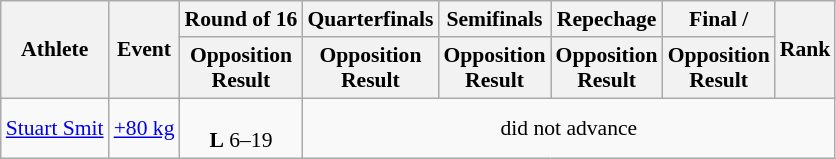<table class="wikitable" style="font-size:90%">
<tr>
<th rowspan="2">Athlete</th>
<th rowspan="2">Event</th>
<th>Round of 16</th>
<th>Quarterfinals</th>
<th>Semifinals</th>
<th>Repechage</th>
<th>Final / </th>
<th rowspan="2">Rank</th>
</tr>
<tr>
<th>Opposition<br>Result</th>
<th>Opposition<br>Result</th>
<th>Opposition<br>Result</th>
<th>Opposition<br>Result</th>
<th>Opposition<br>Result</th>
</tr>
<tr align=center>
<td align=left><a href='#'>Stuart Smit</a></td>
<td align=left><a href='#'>+80 kg</a></td>
<td><br><strong>L</strong> 6–19</td>
<td colspan=5>did not advance</td>
</tr>
</table>
